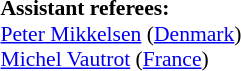<table width=50% style="font-size: 90%">
<tr>
<td><br><br>
<strong>Assistant referees:</strong>
<br><a href='#'>Peter Mikkelsen</a> (<a href='#'>Denmark</a>)
<br><a href='#'>Michel Vautrot</a> (<a href='#'>France</a>)</td>
</tr>
</table>
